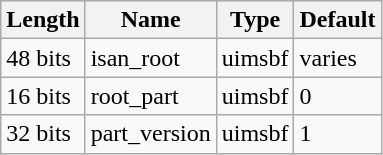<table class="wikitable">
<tr>
<th>Length</th>
<th>Name</th>
<th>Type</th>
<th>Default</th>
</tr>
<tr>
<td>48 bits</td>
<td>isan_root</td>
<td>uimsbf</td>
<td>varies</td>
</tr>
<tr>
<td>16 bits</td>
<td>root_part</td>
<td>uimsbf</td>
<td>0</td>
</tr>
<tr>
<td>32 bits</td>
<td>part_version</td>
<td>uimsbf</td>
<td>1</td>
</tr>
</table>
